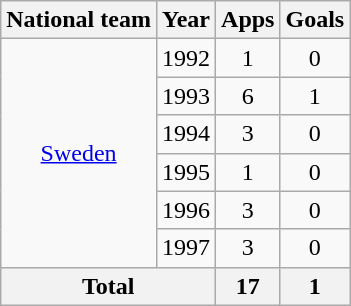<table class="wikitable" style="text-align:center">
<tr>
<th>National team</th>
<th>Year</th>
<th>Apps</th>
<th>Goals</th>
</tr>
<tr>
<td rowspan="6"><a href='#'>Sweden</a></td>
<td>1992</td>
<td>1</td>
<td>0</td>
</tr>
<tr>
<td>1993</td>
<td>6</td>
<td>1</td>
</tr>
<tr>
<td>1994</td>
<td>3</td>
<td>0</td>
</tr>
<tr>
<td>1995</td>
<td>1</td>
<td>0</td>
</tr>
<tr>
<td>1996</td>
<td>3</td>
<td>0</td>
</tr>
<tr>
<td>1997</td>
<td>3</td>
<td>0</td>
</tr>
<tr>
<th colspan="2">Total</th>
<th>17</th>
<th>1</th>
</tr>
</table>
